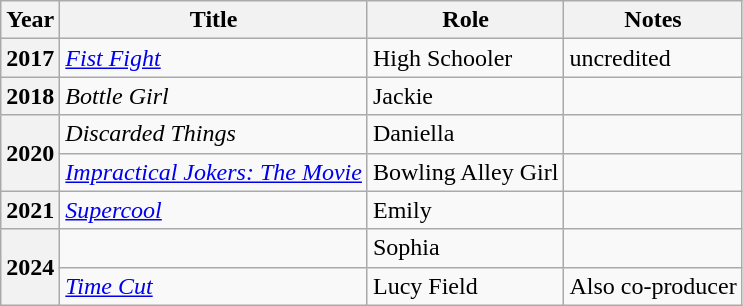<table class="wikitable plainrowheaders sortable">
<tr>
<th>Year</th>
<th>Title</th>
<th>Role</th>
<th class="unsortable">Notes</th>
</tr>
<tr>
<th scope="row">2017</th>
<td><em><a href='#'>Fist Fight</a></em></td>
<td>High Schooler</td>
<td>uncredited</td>
</tr>
<tr>
<th scope="row">2018</th>
<td><em>Bottle Girl</em></td>
<td>Jackie</td>
<td></td>
</tr>
<tr>
<th rowspan="2" scope="row">2020</th>
<td><em>Discarded Things</em></td>
<td>Daniella</td>
<td></td>
</tr>
<tr>
<td><em><a href='#'>Impractical Jokers: The Movie</a></em></td>
<td>Bowling Alley Girl</td>
<td></td>
</tr>
<tr>
<th scope="row">2021</th>
<td><em><a href='#'>Supercool</a></em></td>
<td>Emily</td>
<td></td>
</tr>
<tr>
<th rowspan="2" scope="row">2024</th>
<td><em></em></td>
<td>Sophia</td>
<td></td>
</tr>
<tr>
<td><em><a href='#'>Time Cut</a></em></td>
<td>Lucy Field</td>
<td>Also co-producer</td>
</tr>
</table>
